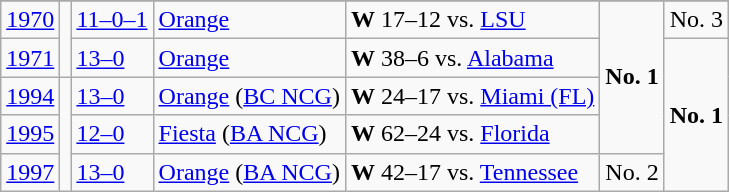<table class=wikitable>
<tr>
</tr>
<tr>
<td><a href='#'>1970</a></td>
<td rowspan=2></td>
<td><a href='#'>11–0–1</a></td>
<td><a href='#'>Orange</a></td>
<td><strong>W</strong> 17–12 vs. <a href='#'>LSU</a></td>
<td rowspan=4><strong>No. 1</strong></td>
<td>No. 3</td>
</tr>
<tr>
<td><a href='#'>1971</a></td>
<td><a href='#'>13–0</a></td>
<td><a href='#'>Orange</a></td>
<td><strong>W</strong> 38–6 vs. <a href='#'>Alabama</a></td>
<td rowspan=4><strong>No. 1</strong></td>
</tr>
<tr>
<td><a href='#'>1994</a></td>
<td rowspan=3></td>
<td><a href='#'>13–0</a></td>
<td><a href='#'>Orange</a> (<a href='#'>BC NCG</a>)</td>
<td><strong>W</strong> 24–17 vs. <a href='#'>Miami (FL)</a></td>
</tr>
<tr>
<td><a href='#'>1995</a></td>
<td><a href='#'>12–0</a></td>
<td><a href='#'>Fiesta</a> (<a href='#'>BA NCG</a>)</td>
<td><strong>W</strong> 62–24 vs. <a href='#'>Florida</a></td>
</tr>
<tr>
<td><a href='#'>1997</a></td>
<td><a href='#'>13–0</a></td>
<td><a href='#'>Orange</a> (<a href='#'>BA NCG</a>)</td>
<td><strong>W</strong> 42–17 vs. <a href='#'>Tennessee</a></td>
<td>No. 2</td>
</tr>
</table>
